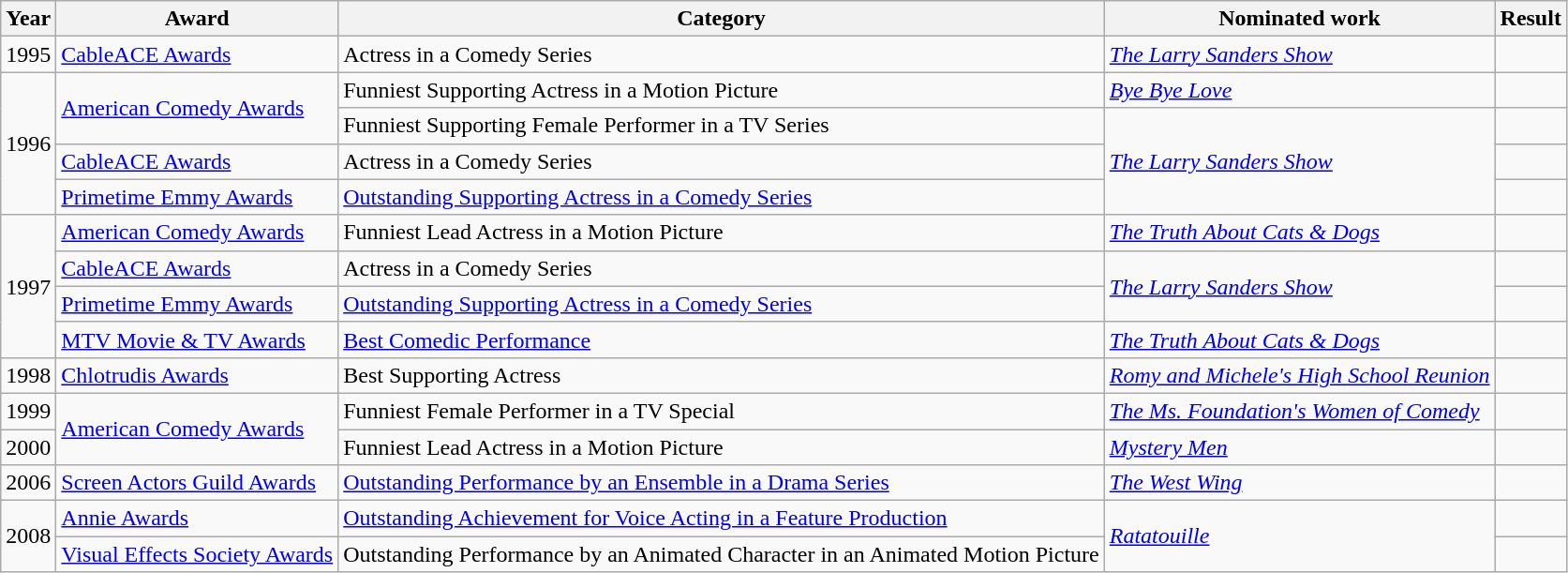<table class="wikitable">
<tr>
<th>Year</th>
<th>Award</th>
<th>Category</th>
<th>Nominated work</th>
<th>Result</th>
</tr>
<tr>
<td>1995</td>
<td><a href='#'>CableACE Awards</a></td>
<td>Actress in a Comedy Series</td>
<td><em><a href='#'>The Larry Sanders Show</a></em></td>
<td></td>
</tr>
<tr>
<td rowspan="4">1996</td>
<td rowspan="2"><a href='#'>American Comedy Awards</a></td>
<td>Funniest Supporting Actress in a Motion Picture</td>
<td><em><a href='#'>Bye Bye Love</a></em></td>
<td></td>
</tr>
<tr>
<td>Funniest Supporting Female Performer in a TV Series</td>
<td rowspan="3"><em><a href='#'>The Larry Sanders Show</a></em></td>
<td></td>
</tr>
<tr>
<td><a href='#'>CableACE Awards</a></td>
<td>Actress in a Comedy Series</td>
<td></td>
</tr>
<tr>
<td><a href='#'>Primetime Emmy Awards</a></td>
<td><a href='#'>Outstanding Supporting Actress in a Comedy Series</a></td>
<td></td>
</tr>
<tr>
<td rowspan="4">1997</td>
<td><a href='#'>American Comedy Awards</a></td>
<td>Funniest Lead Actress in a Motion Picture</td>
<td><em><a href='#'>The Truth About Cats & Dogs</a></em></td>
<td></td>
</tr>
<tr>
<td><a href='#'>CableACE Awards</a></td>
<td>Actress in a Comedy Series</td>
<td rowspan="2"><em><a href='#'>The Larry Sanders Show</a></em></td>
<td></td>
</tr>
<tr>
<td><a href='#'>Primetime Emmy Awards</a></td>
<td><a href='#'>Outstanding Supporting Actress in a Comedy Series</a></td>
<td></td>
</tr>
<tr>
<td><a href='#'>MTV Movie & TV Awards</a></td>
<td><a href='#'>Best Comedic Performance</a></td>
<td><em><a href='#'>The Truth About Cats & Dogs</a></em></td>
<td></td>
</tr>
<tr>
<td>1998</td>
<td><a href='#'>Chlotrudis Awards</a></td>
<td>Best Supporting Actress</td>
<td><em><a href='#'>Romy and Michele's High School Reunion</a></em></td>
<td></td>
</tr>
<tr>
<td>1999</td>
<td rowspan="2"><a href='#'>American Comedy Awards</a></td>
<td>Funniest Female Performer in a TV Special</td>
<td><em><a href='#'>The Ms. Foundation's Women of Comedy</a></em></td>
<td></td>
</tr>
<tr>
<td>2000</td>
<td>Funniest Lead Actress in a Motion Picture</td>
<td><em><a href='#'>Mystery Men</a></em></td>
<td></td>
</tr>
<tr>
<td>2006</td>
<td><a href='#'>Screen Actors Guild Awards</a></td>
<td><a href='#'>Outstanding Performance by an Ensemble in a Drama Series</a></td>
<td><em><a href='#'>The West Wing</a></em></td>
<td></td>
</tr>
<tr>
<td rowspan="2">2008</td>
<td><a href='#'>Annie Awards</a></td>
<td><a href='#'>Outstanding Achievement for Voice Acting in a Feature Production</a></td>
<td rowspan="2"><em><a href='#'>Ratatouille</a></em></td>
<td></td>
</tr>
<tr>
<td><a href='#'>Visual Effects Society Awards</a></td>
<td>Outstanding Performance by an Animated Character in an Animated Motion Picture</td>
<td></td>
</tr>
</table>
